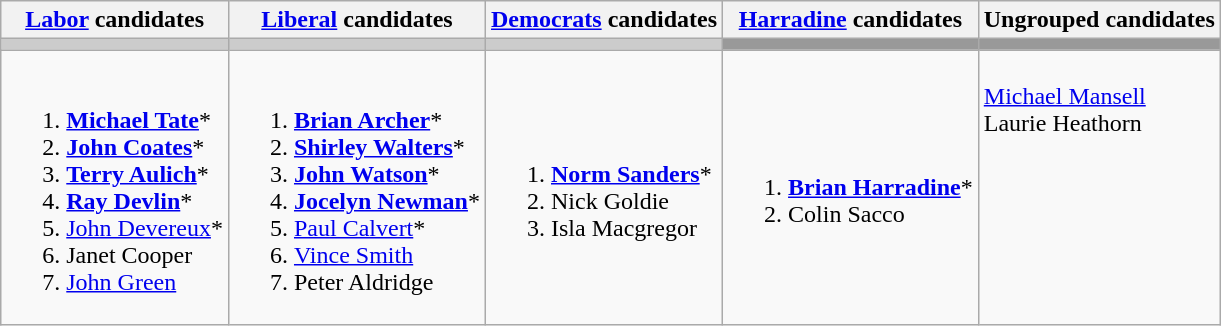<table class="wikitable">
<tr>
<th><a href='#'>Labor</a> candidates</th>
<th><a href='#'>Liberal</a> candidates</th>
<th><a href='#'>Democrats</a> candidates</th>
<th><a href='#'>Harradine</a> candidates</th>
<th>Ungrouped candidates</th>
</tr>
<tr bgcolor="#cccccc">
<td></td>
<td></td>
<td></td>
<td bgcolor="#999999"></td>
<td bgcolor="#999999"></td>
</tr>
<tr>
<td><br><ol><li><strong><a href='#'>Michael Tate</a></strong>*</li><li><strong><a href='#'>John Coates</a></strong>*</li><li><strong><a href='#'>Terry Aulich</a></strong>*</li><li><strong><a href='#'>Ray Devlin</a></strong>*</li><li><a href='#'>John Devereux</a>*</li><li>Janet Cooper</li><li><a href='#'>John Green</a></li></ol></td>
<td><br><ol><li><strong><a href='#'>Brian Archer</a></strong>*</li><li><strong><a href='#'>Shirley Walters</a></strong>*</li><li><strong><a href='#'>John Watson</a></strong>*</li><li><strong><a href='#'>Jocelyn Newman</a></strong>*</li><li><a href='#'>Paul Calvert</a>*</li><li><a href='#'>Vince Smith</a></li><li>Peter Aldridge</li></ol></td>
<td><br><ol><li><strong><a href='#'>Norm Sanders</a></strong>*</li><li>Nick Goldie</li><li>Isla Macgregor</li></ol></td>
<td><br><ol><li><strong><a href='#'>Brian Harradine</a></strong>*</li><li>Colin Sacco</li></ol></td>
<td valign=top><br><a href='#'>Michael Mansell</a><br>
Laurie Heathorn</td>
</tr>
</table>
